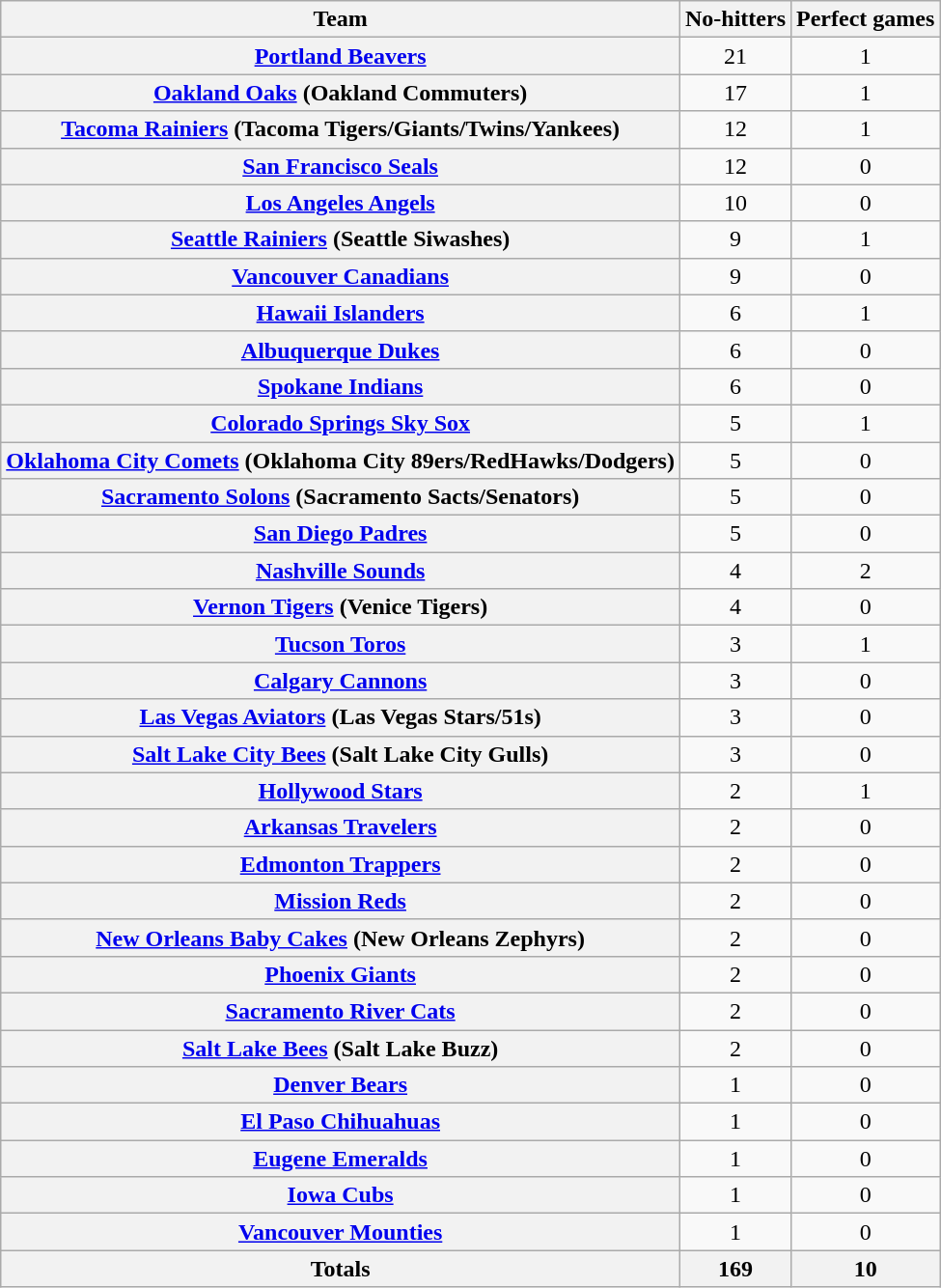<table class="sortable wikitable plainrowheaders" style="text-align:center;">
<tr>
<th scope="col">Team</th>
<th scope="col">No-hitters</th>
<th scope="col">Perfect games</th>
</tr>
<tr>
<th scope="row"><a href='#'>Portland Beavers</a></th>
<td>21</td>
<td>1</td>
</tr>
<tr>
<th scope="row"><a href='#'>Oakland Oaks</a> (Oakland Commuters)</th>
<td>17</td>
<td>1</td>
</tr>
<tr>
<th scope="row"><strong><a href='#'>Tacoma Rainiers</a></strong> (Tacoma Tigers/Giants/Twins/Yankees)</th>
<td>12</td>
<td>1</td>
</tr>
<tr>
<th scope="row"><a href='#'>San Francisco Seals</a></th>
<td>12</td>
<td>0</td>
</tr>
<tr>
<th scope="row"><a href='#'>Los Angeles Angels</a></th>
<td>10</td>
<td>0</td>
</tr>
<tr>
<th scope="row"><a href='#'>Seattle Rainiers</a> (Seattle Siwashes)</th>
<td>9</td>
<td>1</td>
</tr>
<tr>
<th scope="row"><a href='#'>Vancouver Canadians</a></th>
<td>9</td>
<td>0</td>
</tr>
<tr>
<th scope="row"><a href='#'>Hawaii Islanders</a></th>
<td>6</td>
<td>1</td>
</tr>
<tr>
<th scope="row"><a href='#'>Albuquerque Dukes</a></th>
<td>6</td>
<td>0</td>
</tr>
<tr>
<th scope="row"><a href='#'>Spokane Indians</a></th>
<td>6</td>
<td>0</td>
</tr>
<tr>
<th scope="row"><a href='#'>Colorado Springs Sky Sox</a></th>
<td>5</td>
<td>1</td>
</tr>
<tr>
<th scope="row"><strong><a href='#'>Oklahoma City Comets</a></strong> (Oklahoma City 89ers/RedHawks/Dodgers)</th>
<td>5</td>
<td>0</td>
</tr>
<tr>
<th scope="row"><a href='#'>Sacramento Solons</a> (Sacramento Sacts/Senators)</th>
<td>5</td>
<td>0</td>
</tr>
<tr>
<th scope="row"><a href='#'>San Diego Padres</a></th>
<td>5</td>
<td>0</td>
</tr>
<tr>
<th scope="row"><a href='#'>Nashville Sounds</a></th>
<td>4</td>
<td>2</td>
</tr>
<tr>
<th scope="row"><a href='#'>Vernon Tigers</a> (Venice Tigers)</th>
<td>4</td>
<td>0</td>
</tr>
<tr>
<th scope="row"><a href='#'>Tucson Toros</a></th>
<td>3</td>
<td>1</td>
</tr>
<tr>
<th scope="row"><a href='#'>Calgary Cannons</a></th>
<td>3</td>
<td>0</td>
</tr>
<tr>
<th scope="row"><strong><a href='#'>Las Vegas Aviators</a></strong> (Las Vegas Stars/51s)</th>
<td>3</td>
<td>0</td>
</tr>
<tr>
<th scope="row"><a href='#'>Salt Lake City Bees</a> (Salt Lake City Gulls)</th>
<td>3</td>
<td>0</td>
</tr>
<tr>
<th scope="row"><a href='#'>Hollywood Stars</a></th>
<td>2</td>
<td>1</td>
</tr>
<tr>
<th scope="row"><a href='#'>Arkansas Travelers</a></th>
<td>2</td>
<td>0</td>
</tr>
<tr>
<th scope="row"><a href='#'>Edmonton Trappers</a></th>
<td>2</td>
<td>0</td>
</tr>
<tr>
<th scope="row"><a href='#'>Mission Reds</a></th>
<td>2</td>
<td>0</td>
</tr>
<tr>
<th scope="row"><a href='#'>New Orleans Baby Cakes</a> (New Orleans Zephyrs)</th>
<td>2</td>
<td>0</td>
</tr>
<tr>
<th scope="row"><a href='#'>Phoenix Giants</a></th>
<td>2</td>
<td>0</td>
</tr>
<tr>
<th scope="row"><strong><a href='#'>Sacramento River Cats</a></strong></th>
<td>2</td>
<td>0</td>
</tr>
<tr>
<th scope="row"><strong><a href='#'>Salt Lake Bees</a></strong> (Salt Lake Buzz)</th>
<td>2</td>
<td>0</td>
</tr>
<tr>
<th scope="row"><a href='#'>Denver Bears</a></th>
<td>1</td>
<td>0</td>
</tr>
<tr>
<th scope="row"><strong><a href='#'>El Paso Chihuahuas</a></strong></th>
<td>1</td>
<td>0</td>
</tr>
<tr>
<th scope="row"><a href='#'>Eugene Emeralds</a></th>
<td>1</td>
<td>0</td>
</tr>
<tr>
<th scope="row"><a href='#'>Iowa Cubs</a></th>
<td>1</td>
<td>0</td>
</tr>
<tr>
<th scope="row"><a href='#'>Vancouver Mounties</a></th>
<td>1</td>
<td>0</td>
</tr>
<tr class="sortbottom">
<th scope="row" text-align:"center"><strong>Totals</strong></th>
<th>169</th>
<th>10</th>
</tr>
</table>
